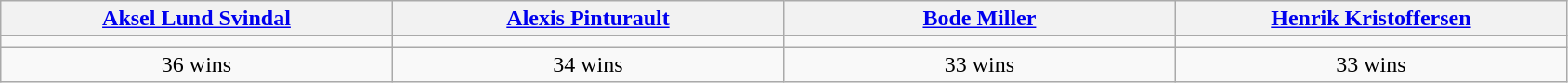<table class="wikitable" style="text-align:center; width:89%; border:1px #AAAAFF solid">
<tr>
<th> <a href='#'>Aksel Lund Svindal</a></th>
<th> <a href='#'>Alexis Pinturault</a></th>
<th> <a href='#'>Bode Miller</a></th>
<th> <a href='#'>Henrik Kristoffersen</a></th>
</tr>
<tr>
<td width=100></td>
<td width=100></td>
<td width=100></td>
<td width=100></td>
</tr>
<tr>
<td>36 wins</td>
<td>34 wins</td>
<td>33 wins</td>
<td>33 wins</td>
</tr>
</table>
